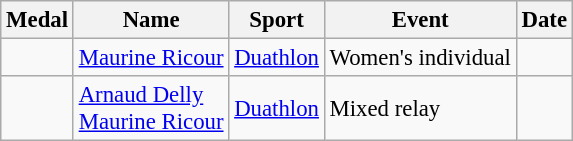<table class="wikitable sortable" style="font-size: 95%;">
<tr>
<th>Medal</th>
<th>Name</th>
<th>Sport</th>
<th>Event</th>
<th>Date</th>
</tr>
<tr>
<td></td>
<td><a href='#'>Maurine Ricour</a></td>
<td><a href='#'>Duathlon</a></td>
<td>Women's individual</td>
<td></td>
</tr>
<tr>
<td></td>
<td><a href='#'>Arnaud Delly</a><br><a href='#'>Maurine Ricour</a></td>
<td><a href='#'>Duathlon</a></td>
<td>Mixed relay</td>
<td></td>
</tr>
</table>
